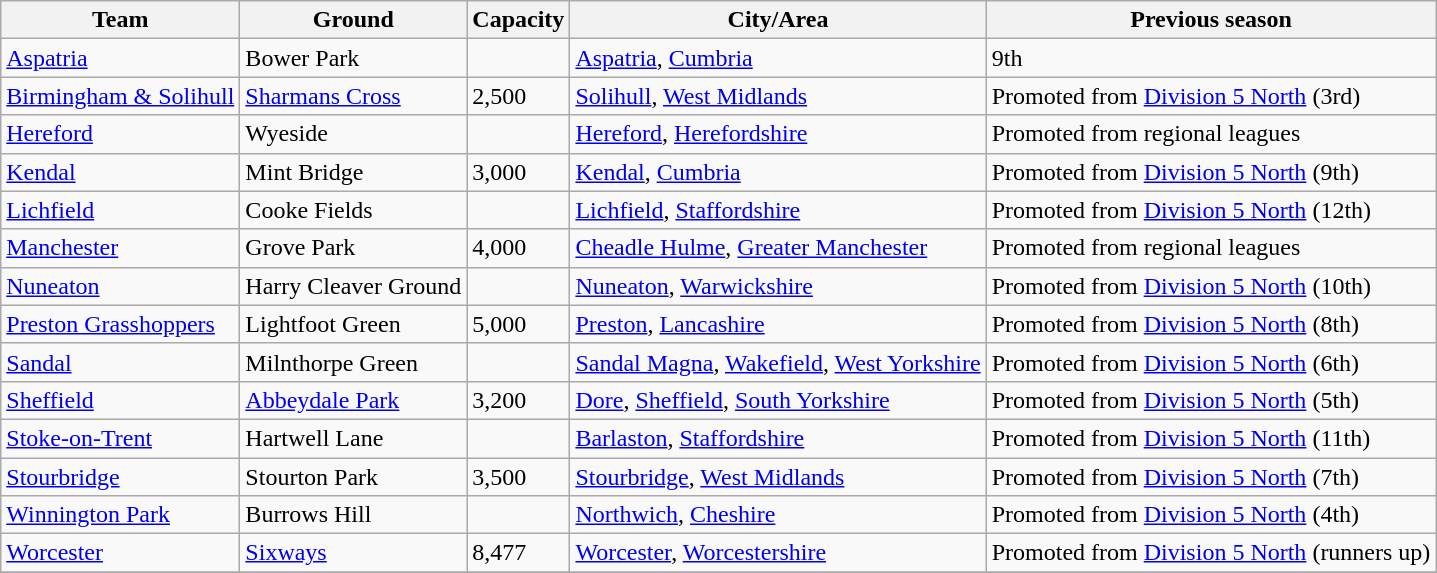<table class="wikitable sortable">
<tr>
<th>Team</th>
<th>Ground</th>
<th>Capacity</th>
<th>City/Area</th>
<th>Previous season</th>
</tr>
<tr>
<td><a href='#'>Aspatria</a></td>
<td>Bower Park</td>
<td></td>
<td><a href='#'>Aspatria</a>, <a href='#'>Cumbria</a></td>
<td>9th</td>
</tr>
<tr>
<td><a href='#'>Birmingham & Solihull</a></td>
<td><a href='#'>Sharmans Cross</a></td>
<td>2,500</td>
<td><a href='#'>Solihull</a>, <a href='#'>West Midlands</a></td>
<td>Promoted from <a href='#'>Division 5 North</a> (3rd)</td>
</tr>
<tr>
<td><a href='#'>Hereford</a></td>
<td>Wyeside</td>
<td></td>
<td><a href='#'>Hereford</a>, <a href='#'>Herefordshire</a></td>
<td>Promoted from regional leagues</td>
</tr>
<tr>
<td><a href='#'>Kendal</a></td>
<td>Mint Bridge</td>
<td>3,000</td>
<td><a href='#'>Kendal</a>, <a href='#'>Cumbria</a></td>
<td>Promoted from <a href='#'>Division 5 North</a> (9th)</td>
</tr>
<tr>
<td><a href='#'>Lichfield</a></td>
<td>Cooke Fields</td>
<td></td>
<td><a href='#'>Lichfield</a>, <a href='#'>Staffordshire</a></td>
<td>Promoted from <a href='#'>Division 5 North</a> (12th)</td>
</tr>
<tr>
<td><a href='#'>Manchester</a></td>
<td>Grove Park</td>
<td>4,000</td>
<td><a href='#'>Cheadle Hulme</a>, <a href='#'>Greater Manchester</a></td>
<td>Promoted from regional leagues</td>
</tr>
<tr>
<td><a href='#'>Nuneaton</a></td>
<td>Harry Cleaver Ground</td>
<td></td>
<td><a href='#'>Nuneaton</a>, <a href='#'>Warwickshire</a></td>
<td>Promoted from <a href='#'>Division 5 North</a> (10th)</td>
</tr>
<tr>
<td><a href='#'>Preston Grasshoppers</a></td>
<td>Lightfoot Green</td>
<td>5,000</td>
<td><a href='#'>Preston</a>, <a href='#'>Lancashire</a></td>
<td>Promoted from <a href='#'>Division 5 North</a> (8th)</td>
</tr>
<tr>
<td><a href='#'>Sandal</a></td>
<td>Milnthorpe Green</td>
<td></td>
<td><a href='#'>Sandal Magna</a>, <a href='#'>Wakefield</a>, <a href='#'>West Yorkshire</a></td>
<td>Promoted from <a href='#'>Division 5 North</a> (6th)</td>
</tr>
<tr>
<td><a href='#'>Sheffield</a></td>
<td><a href='#'>Abbeydale Park</a></td>
<td>3,200</td>
<td><a href='#'>Dore</a>, <a href='#'>Sheffield</a>, <a href='#'>South Yorkshire</a></td>
<td>Promoted from <a href='#'>Division 5 North</a> (5th)</td>
</tr>
<tr>
<td><a href='#'>Stoke-on-Trent</a></td>
<td>Hartwell Lane</td>
<td></td>
<td><a href='#'>Barlaston</a>, <a href='#'>Staffordshire</a></td>
<td>Promoted from <a href='#'>Division 5 North</a> (11th)</td>
</tr>
<tr>
<td><a href='#'>Stourbridge</a></td>
<td>Stourton Park</td>
<td>3,500</td>
<td><a href='#'>Stourbridge</a>, <a href='#'>West Midlands</a></td>
<td>Promoted from <a href='#'>Division 5 North</a> (7th)</td>
</tr>
<tr>
<td><a href='#'>Winnington Park</a></td>
<td>Burrows Hill</td>
<td></td>
<td><a href='#'>Northwich</a>, <a href='#'>Cheshire</a></td>
<td>Promoted from <a href='#'>Division 5 North</a> (4th)</td>
</tr>
<tr>
<td><a href='#'>Worcester</a></td>
<td><a href='#'>Sixways</a></td>
<td>8,477</td>
<td><a href='#'>Worcester</a>, <a href='#'>Worcestershire</a></td>
<td>Promoted from <a href='#'>Division 5 North</a> (runners up)</td>
</tr>
<tr>
</tr>
</table>
